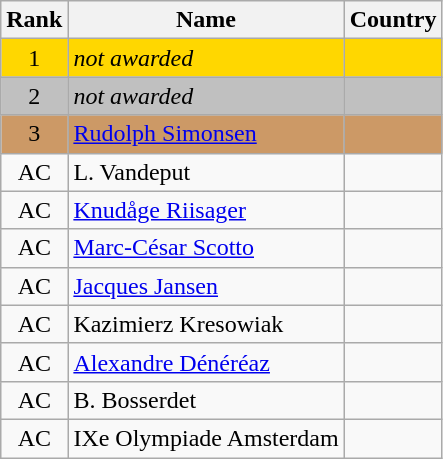<table class="wikitable sortable" style="text-align:center">
<tr>
<th>Rank</th>
<th>Name</th>
<th>Country</th>
</tr>
<tr bgcolor=gold>
<td>1</td>
<td align="left"><em>not awarded</em></td>
<td align="left"></td>
</tr>
<tr bgcolor=silver>
<td>2</td>
<td align="left"><em>not awarded</em></td>
<td align="left"></td>
</tr>
<tr bgcolor=#CC9966>
<td>3</td>
<td align="left"><a href='#'>Rudolph Simonsen</a></td>
<td align="left"></td>
</tr>
<tr>
<td>AC</td>
<td align="left">L. Vandeput</td>
<td align="left"></td>
</tr>
<tr>
<td>AC</td>
<td align="left"><a href='#'>Knudåge Riisager</a></td>
<td align="left"></td>
</tr>
<tr>
<td>AC</td>
<td align="left"><a href='#'>Marc-César Scotto</a></td>
<td align="left"></td>
</tr>
<tr>
<td>AC</td>
<td align="left"><a href='#'>Jacques Jansen</a></td>
<td align="left"></td>
</tr>
<tr>
<td>AC</td>
<td align="left">Kazimierz Kresowiak</td>
<td align="left"></td>
</tr>
<tr>
<td>AC</td>
<td align="left"><a href='#'>Alexandre Dénéréaz</a></td>
<td align="left"></td>
</tr>
<tr>
<td>AC</td>
<td align="left">B. Bosserdet</td>
<td align="left"></td>
</tr>
<tr>
<td>AC</td>
<td align="left">IXe Olympiade Amsterdam</td>
<td align="left"></td>
</tr>
</table>
